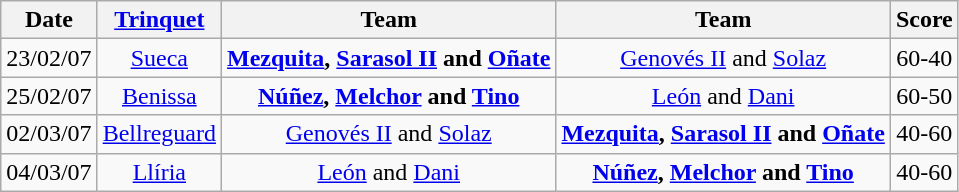<table class="wikitable">
<tr>
<th>Date</th>
<th><a href='#'>Trinquet</a></th>
<th>Team</th>
<th>Team</th>
<th>Score</th>
</tr>
<tr align="center">
<td>23/02/07</td>
<td><a href='#'>Sueca</a></td>
<td><strong><a href='#'>Mezquita</a>, <a href='#'>Sarasol II</a> and <a href='#'>Oñate</a></strong></td>
<td><a href='#'>Genovés II</a> and <a href='#'>Solaz</a></td>
<td>60-40</td>
</tr>
<tr align="center">
<td>25/02/07</td>
<td><a href='#'>Benissa</a></td>
<td><strong><a href='#'>Núñez</a>, <a href='#'>Melchor</a> and <a href='#'>Tino</a></strong></td>
<td><a href='#'>León</a> and <a href='#'>Dani</a></td>
<td>60-50</td>
</tr>
<tr align="center">
<td>02/03/07</td>
<td><a href='#'>Bellreguard</a></td>
<td><a href='#'>Genovés II</a> and <a href='#'>Solaz</a></td>
<td><strong><a href='#'>Mezquita</a>, <a href='#'>Sarasol II</a> and <a href='#'>Oñate</a></strong></td>
<td>40-60</td>
</tr>
<tr align="center">
<td>04/03/07</td>
<td><a href='#'>Llíria</a></td>
<td><a href='#'>León</a> and <a href='#'>Dani</a></td>
<td><strong><a href='#'>Núñez</a>, <a href='#'>Melchor</a> and <a href='#'>Tino</a></strong></td>
<td>40-60</td>
</tr>
</table>
